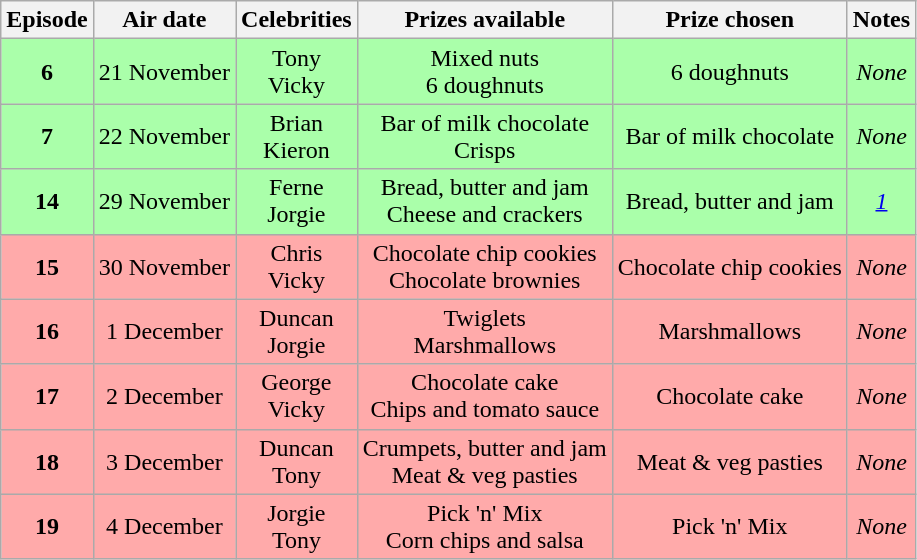<table class=wikitable style="text-align:center">
<tr>
<th>Episode</th>
<th>Air date</th>
<th>Celebrities</th>
<th>Prizes available</th>
<th>Prize chosen</th>
<th>Notes</th>
</tr>
<tr style="background:#afa;">
<td><strong>6</strong></td>
<td>21 November</td>
<td>Tony<br>Vicky</td>
<td>Mixed nuts<br>6 doughnuts</td>
<td>6 doughnuts</td>
<td><em>None</em></td>
</tr>
<tr style="background:#afa;">
<td><strong>7</strong></td>
<td>22 November</td>
<td>Brian<br>Kieron</td>
<td>Bar of milk chocolate<br>Crisps</td>
<td>Bar of milk chocolate</td>
<td><em>None</em></td>
</tr>
<tr style="background:#afa;">
<td><strong>14</strong></td>
<td>29 November</td>
<td>Ferne<br>Jorgie</td>
<td>Bread, butter and jam<br>Cheese and crackers</td>
<td>Bread, butter and jam</td>
<td><em><cite><a href='#'>1</a></cite></em></td>
</tr>
<tr style="background:#ffaaaa;">
<td><strong>15</strong></td>
<td>30 November</td>
<td>Chris<br>Vicky</td>
<td>Chocolate chip cookies<br>Chocolate brownies</td>
<td>Chocolate chip cookies</td>
<td><em>None</em></td>
</tr>
<tr style="background:#ffaaaa;">
<td><strong>16</strong></td>
<td>1 December</td>
<td>Duncan<br>Jorgie</td>
<td>Twiglets<br>Marshmallows</td>
<td>Marshmallows</td>
<td><em>None</em></td>
</tr>
<tr style="background:#ffaaaa;">
<td><strong>17</strong></td>
<td>2 December</td>
<td>George<br>Vicky</td>
<td>Chocolate cake<br>Chips and tomato sauce</td>
<td>Chocolate cake</td>
<td><em>None</em></td>
</tr>
<tr style="background:#ffaaaa;">
<td><strong>18</strong></td>
<td>3 December</td>
<td>Duncan<br>Tony</td>
<td>Crumpets, butter and jam<br>Meat & veg pasties</td>
<td>Meat & veg pasties</td>
<td><em>None</em></td>
</tr>
<tr style="background:#ffaaaa;">
<td><strong>19</strong></td>
<td>4 December</td>
<td>Jorgie<br>Tony</td>
<td>Pick 'n' Mix<br>Corn chips and salsa</td>
<td>Pick 'n' Mix</td>
<td><em>None</em></td>
</tr>
</table>
